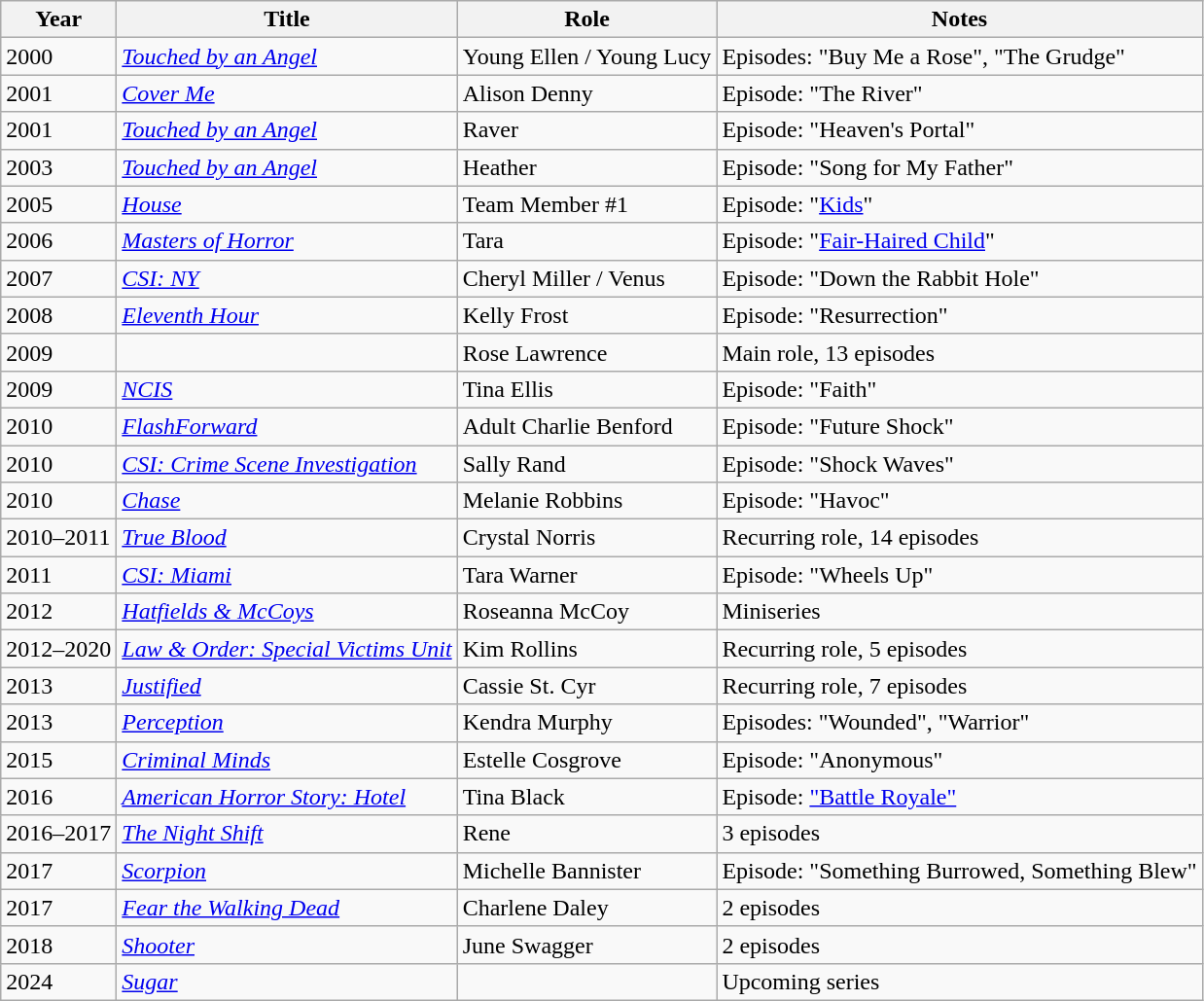<table class="wikitable sortable">
<tr>
<th>Year</th>
<th>Title</th>
<th>Role</th>
<th class="unsortable">Notes</th>
</tr>
<tr>
<td>2000</td>
<td><em><a href='#'>Touched by an Angel</a></em></td>
<td>Young Ellen / Young Lucy</td>
<td>Episodes: "Buy Me a Rose", "The Grudge"</td>
</tr>
<tr>
<td>2001</td>
<td><em><a href='#'>Cover Me</a></em></td>
<td>Alison Denny</td>
<td>Episode: "The River"</td>
</tr>
<tr>
<td>2001</td>
<td><em><a href='#'>Touched by an Angel</a></em></td>
<td>Raver</td>
<td>Episode: "Heaven's Portal"</td>
</tr>
<tr>
<td>2003</td>
<td><em><a href='#'>Touched by an Angel</a></em></td>
<td>Heather</td>
<td>Episode: "Song for My Father"</td>
</tr>
<tr>
<td>2005</td>
<td><em><a href='#'>House</a></em></td>
<td>Team Member #1</td>
<td>Episode: "<a href='#'>Kids</a>"</td>
</tr>
<tr>
<td>2006</td>
<td><em><a href='#'>Masters of Horror</a></em></td>
<td>Tara</td>
<td>Episode: "<a href='#'>Fair-Haired Child</a>"</td>
</tr>
<tr>
<td>2007</td>
<td><em><a href='#'>CSI: NY</a></em></td>
<td>Cheryl Miller / Venus</td>
<td>Episode: "Down the Rabbit Hole"</td>
</tr>
<tr>
<td>2008</td>
<td><em><a href='#'>Eleventh Hour</a></em></td>
<td>Kelly Frost</td>
<td>Episode: "Resurrection"</td>
</tr>
<tr>
<td>2009</td>
<td><em></em></td>
<td>Rose Lawrence</td>
<td>Main role, 13 episodes</td>
</tr>
<tr>
<td>2009</td>
<td><em><a href='#'>NCIS</a></em></td>
<td>Tina Ellis</td>
<td>Episode: "Faith"</td>
</tr>
<tr>
<td>2010</td>
<td><em><a href='#'>FlashForward</a></em></td>
<td>Adult Charlie Benford</td>
<td>Episode: "Future Shock"</td>
</tr>
<tr>
<td>2010</td>
<td><em><a href='#'>CSI: Crime Scene Investigation</a></em></td>
<td>Sally Rand</td>
<td>Episode: "Shock Waves"</td>
</tr>
<tr>
<td>2010</td>
<td><em><a href='#'>Chase</a></em></td>
<td>Melanie Robbins</td>
<td>Episode: "Havoc"</td>
</tr>
<tr>
<td>2010–2011</td>
<td><em><a href='#'>True Blood</a></em></td>
<td>Crystal Norris</td>
<td>Recurring role, 14 episodes</td>
</tr>
<tr>
<td>2011</td>
<td><em><a href='#'>CSI: Miami</a></em></td>
<td>Tara Warner</td>
<td>Episode: "Wheels Up"</td>
</tr>
<tr>
<td>2012</td>
<td><em><a href='#'>Hatfields & McCoys</a></em></td>
<td>Roseanna McCoy</td>
<td>Miniseries</td>
</tr>
<tr>
<td>2012–2020</td>
<td><em><a href='#'>Law & Order: Special Victims Unit</a></em></td>
<td>Kim Rollins</td>
<td>Recurring role, 5 episodes</td>
</tr>
<tr>
<td>2013</td>
<td><em><a href='#'>Justified</a></em></td>
<td>Cassie St. Cyr</td>
<td>Recurring role, 7 episodes</td>
</tr>
<tr>
<td>2013</td>
<td><em><a href='#'>Perception</a></em></td>
<td>Kendra Murphy</td>
<td>Episodes: "Wounded", "Warrior"</td>
</tr>
<tr>
<td>2015</td>
<td><em><a href='#'>Criminal Minds</a></em></td>
<td>Estelle Cosgrove</td>
<td>Episode: "Anonymous"</td>
</tr>
<tr>
<td>2016</td>
<td><em><a href='#'>American Horror Story: Hotel</a></em></td>
<td>Tina Black</td>
<td>Episode: <a href='#'>"Battle Royale"</a></td>
</tr>
<tr>
<td>2016–2017</td>
<td><em><a href='#'>The Night Shift</a></em></td>
<td>Rene</td>
<td>3 episodes</td>
</tr>
<tr>
<td>2017</td>
<td><em><a href='#'>Scorpion</a></em></td>
<td>Michelle Bannister</td>
<td>Episode: "Something Burrowed, Something Blew"</td>
</tr>
<tr>
<td>2017</td>
<td><em><a href='#'>Fear the Walking Dead</a></em></td>
<td>Charlene Daley</td>
<td>2 episodes</td>
</tr>
<tr>
<td>2018</td>
<td><em><a href='#'>Shooter</a></em></td>
<td>June Swagger</td>
<td>2 episodes</td>
</tr>
<tr>
<td>2024</td>
<td><em><a href='#'>Sugar</a></em></td>
<td></td>
<td>Upcoming series</td>
</tr>
</table>
